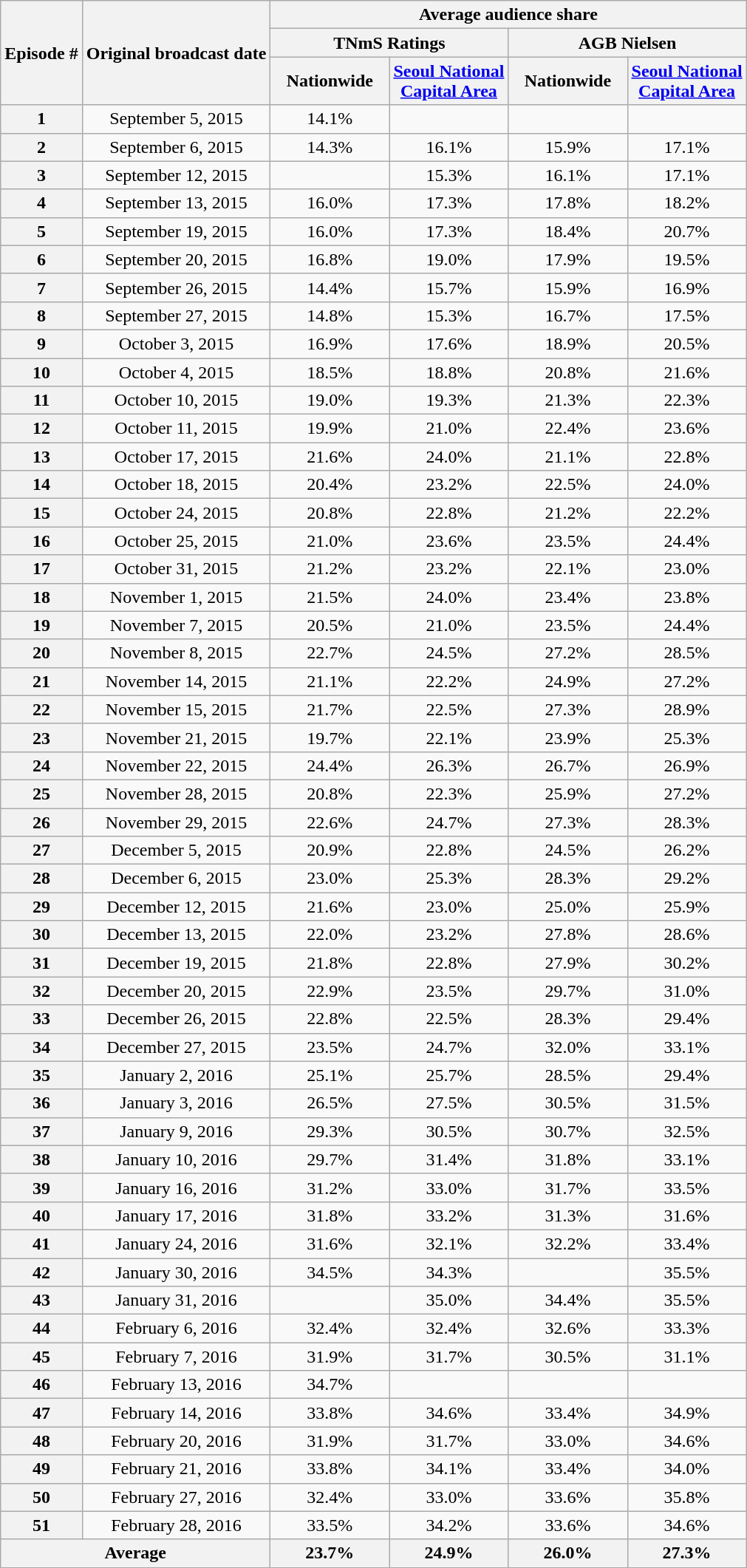<table class=wikitable style="text-align:center">
<tr>
<th rowspan="3">Episode #</th>
<th rowspan="3">Original broadcast date</th>
<th colspan="4">Average audience share</th>
</tr>
<tr>
<th colspan="2">TNmS Ratings</th>
<th colspan="2">AGB Nielsen</th>
</tr>
<tr>
<th width=100>Nationwide</th>
<th width=100><a href='#'>Seoul National Capital Area</a></th>
<th width=100>Nationwide</th>
<th width=100><a href='#'>Seoul National Capital Area</a></th>
</tr>
<tr>
<th>1</th>
<td>September 5, 2015</td>
<td>14.1%</td>
<td></td>
<td></td>
<td></td>
</tr>
<tr>
<th>2</th>
<td>September 6, 2015</td>
<td>14.3%</td>
<td>16.1%</td>
<td>15.9%</td>
<td>17.1%</td>
</tr>
<tr>
<th>3</th>
<td>September 12, 2015</td>
<td></td>
<td>15.3%</td>
<td>16.1%</td>
<td>17.1%</td>
</tr>
<tr>
<th>4</th>
<td>September 13, 2015</td>
<td>16.0%</td>
<td>17.3%</td>
<td>17.8%</td>
<td>18.2%</td>
</tr>
<tr>
<th>5</th>
<td>September 19, 2015</td>
<td>16.0%</td>
<td>17.3%</td>
<td>18.4%</td>
<td>20.7%</td>
</tr>
<tr>
<th>6</th>
<td>September 20, 2015</td>
<td>16.8%</td>
<td>19.0%</td>
<td>17.9%</td>
<td>19.5%</td>
</tr>
<tr>
<th>7</th>
<td>September 26, 2015</td>
<td>14.4%</td>
<td>15.7%</td>
<td>15.9%</td>
<td>16.9%</td>
</tr>
<tr>
<th>8</th>
<td>September 27, 2015</td>
<td>14.8%</td>
<td>15.3%</td>
<td>16.7%</td>
<td>17.5%</td>
</tr>
<tr>
<th>9</th>
<td>October 3, 2015</td>
<td>16.9%</td>
<td>17.6%</td>
<td>18.9%</td>
<td>20.5%</td>
</tr>
<tr>
<th>10</th>
<td>October 4, 2015</td>
<td>18.5%</td>
<td>18.8%</td>
<td>20.8%</td>
<td>21.6%</td>
</tr>
<tr>
<th>11</th>
<td>October 10, 2015</td>
<td>19.0%</td>
<td>19.3%</td>
<td>21.3%</td>
<td>22.3%</td>
</tr>
<tr>
<th>12</th>
<td>October 11, 2015</td>
<td>19.9%</td>
<td>21.0%</td>
<td>22.4%</td>
<td>23.6%</td>
</tr>
<tr>
<th>13</th>
<td>October 17, 2015</td>
<td>21.6%</td>
<td>24.0%</td>
<td>21.1%</td>
<td>22.8%</td>
</tr>
<tr>
<th>14</th>
<td>October 18, 2015</td>
<td>20.4%</td>
<td>23.2%</td>
<td>22.5%</td>
<td>24.0%</td>
</tr>
<tr>
<th>15</th>
<td>October 24, 2015</td>
<td>20.8%</td>
<td>22.8%</td>
<td>21.2%</td>
<td>22.2%</td>
</tr>
<tr>
<th>16</th>
<td>October 25, 2015</td>
<td>21.0%</td>
<td>23.6%</td>
<td>23.5%</td>
<td>24.4%</td>
</tr>
<tr>
<th>17</th>
<td>October 31, 2015</td>
<td>21.2%</td>
<td>23.2%</td>
<td>22.1%</td>
<td>23.0%</td>
</tr>
<tr>
<th>18</th>
<td>November 1, 2015</td>
<td>21.5%</td>
<td>24.0%</td>
<td>23.4%</td>
<td>23.8%</td>
</tr>
<tr>
<th>19</th>
<td>November 7, 2015</td>
<td>20.5%</td>
<td>21.0%</td>
<td>23.5%</td>
<td>24.4%</td>
</tr>
<tr>
<th>20</th>
<td>November 8, 2015</td>
<td>22.7%</td>
<td>24.5%</td>
<td>27.2%</td>
<td>28.5%</td>
</tr>
<tr>
<th>21</th>
<td>November 14, 2015</td>
<td>21.1%</td>
<td>22.2%</td>
<td>24.9%</td>
<td>27.2%</td>
</tr>
<tr>
<th>22</th>
<td>November 15, 2015</td>
<td>21.7%</td>
<td>22.5%</td>
<td>27.3%</td>
<td>28.9%</td>
</tr>
<tr>
<th>23</th>
<td>November 21, 2015</td>
<td>19.7%</td>
<td>22.1%</td>
<td>23.9%</td>
<td>25.3%</td>
</tr>
<tr>
<th>24</th>
<td>November 22, 2015</td>
<td>24.4%</td>
<td>26.3%</td>
<td>26.7%</td>
<td>26.9%</td>
</tr>
<tr>
<th>25</th>
<td>November 28, 2015</td>
<td>20.8%</td>
<td>22.3%</td>
<td>25.9%</td>
<td>27.2%</td>
</tr>
<tr>
<th>26</th>
<td>November 29, 2015</td>
<td>22.6%</td>
<td>24.7%</td>
<td>27.3%</td>
<td>28.3%</td>
</tr>
<tr>
<th>27</th>
<td>December 5, 2015</td>
<td>20.9%</td>
<td>22.8%</td>
<td>24.5%</td>
<td>26.2%</td>
</tr>
<tr>
<th>28</th>
<td>December 6, 2015</td>
<td>23.0%</td>
<td>25.3%</td>
<td>28.3%</td>
<td>29.2%</td>
</tr>
<tr>
<th>29</th>
<td>December 12, 2015</td>
<td>21.6%</td>
<td>23.0%</td>
<td>25.0%</td>
<td>25.9%</td>
</tr>
<tr>
<th>30</th>
<td>December 13, 2015</td>
<td>22.0%</td>
<td>23.2%</td>
<td>27.8%</td>
<td>28.6%</td>
</tr>
<tr>
<th>31</th>
<td>December 19, 2015</td>
<td>21.8%</td>
<td>22.8%</td>
<td>27.9%</td>
<td>30.2%</td>
</tr>
<tr>
<th>32</th>
<td>December 20, 2015</td>
<td>22.9%</td>
<td>23.5%</td>
<td>29.7%</td>
<td>31.0%</td>
</tr>
<tr>
<th>33</th>
<td>December 26, 2015</td>
<td>22.8%</td>
<td>22.5%</td>
<td>28.3%</td>
<td>29.4%</td>
</tr>
<tr>
<th>34</th>
<td>December 27, 2015</td>
<td>23.5%</td>
<td>24.7%</td>
<td>32.0%</td>
<td>33.1%</td>
</tr>
<tr>
<th>35</th>
<td>January 2, 2016</td>
<td>25.1%</td>
<td>25.7%</td>
<td>28.5%</td>
<td>29.4%</td>
</tr>
<tr>
<th>36</th>
<td>January 3, 2016</td>
<td>26.5%</td>
<td>27.5%</td>
<td>30.5%</td>
<td>31.5%</td>
</tr>
<tr>
<th>37</th>
<td>January 9, 2016</td>
<td>29.3%</td>
<td>30.5%</td>
<td>30.7%</td>
<td>32.5%</td>
</tr>
<tr>
<th>38</th>
<td>January 10, 2016</td>
<td>29.7%</td>
<td>31.4%</td>
<td>31.8%</td>
<td>33.1%</td>
</tr>
<tr>
<th>39</th>
<td>January 16, 2016</td>
<td>31.2%</td>
<td>33.0%</td>
<td>31.7%</td>
<td>33.5%</td>
</tr>
<tr>
<th>40</th>
<td>January 17, 2016</td>
<td>31.8%</td>
<td>33.2%</td>
<td>31.3%</td>
<td>31.6%</td>
</tr>
<tr>
<th>41</th>
<td>January 24, 2016</td>
<td>31.6%</td>
<td>32.1%</td>
<td>32.2%</td>
<td>33.4%</td>
</tr>
<tr>
<th>42</th>
<td>January 30, 2016</td>
<td>34.5%</td>
<td>34.3%</td>
<td></td>
<td>35.5%</td>
</tr>
<tr>
<th>43</th>
<td>January 31, 2016</td>
<td></td>
<td>35.0%</td>
<td>34.4%</td>
<td>35.5%</td>
</tr>
<tr>
<th>44</th>
<td>February 6, 2016</td>
<td>32.4%</td>
<td>32.4%</td>
<td>32.6%</td>
<td>33.3%</td>
</tr>
<tr>
<th>45</th>
<td>February 7, 2016</td>
<td>31.9%</td>
<td>31.7%</td>
<td>30.5%</td>
<td>31.1%</td>
</tr>
<tr>
<th>46</th>
<td>February 13, 2016</td>
<td>34.7%</td>
<td></td>
<td></td>
<td></td>
</tr>
<tr>
<th>47</th>
<td>February 14, 2016</td>
<td>33.8%</td>
<td>34.6%</td>
<td>33.4%</td>
<td>34.9%</td>
</tr>
<tr>
<th>48</th>
<td>February 20, 2016</td>
<td>31.9%</td>
<td>31.7%</td>
<td>33.0%</td>
<td>34.6%</td>
</tr>
<tr>
<th>49</th>
<td>February 21, 2016</td>
<td>33.8%</td>
<td>34.1%</td>
<td>33.4%</td>
<td>34.0%</td>
</tr>
<tr>
<th>50</th>
<td>February 27, 2016</td>
<td>32.4%</td>
<td>33.0%</td>
<td>33.6%</td>
<td>35.8%</td>
</tr>
<tr>
<th>51</th>
<td>February 28, 2016</td>
<td>33.5%</td>
<td>34.2%</td>
<td>33.6%</td>
<td>34.6%</td>
</tr>
<tr>
<th colspan=2>Average</th>
<th>23.7%</th>
<th>24.9%</th>
<th>26.0%</th>
<th>27.3%</th>
</tr>
</table>
